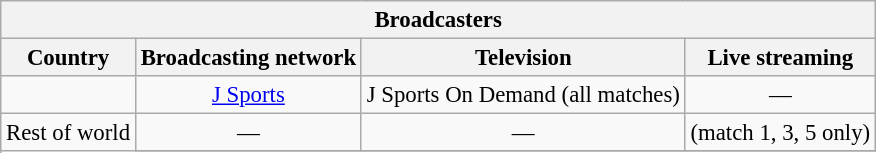<table class="wikitable" style="font-size:95%; text-align:center;">
<tr>
<th colspan="4">Broadcasters</th>
</tr>
<tr>
<th>Country</th>
<th>Broadcasting network</th>
<th>Television</th>
<th>Live streaming</th>
</tr>
<tr>
<td align="left"></td>
<td><a href='#'>J Sports</a></td>
<td>J Sports On Demand (all matches)</td>
<td>—</td>
</tr>
<tr>
<td style="text-align:left" rowspan=2>Rest of world</td>
<td>—</td>
<td>—</td>
<td> (match 1, 3, 5 only)</td>
</tr>
<tr>
</tr>
</table>
